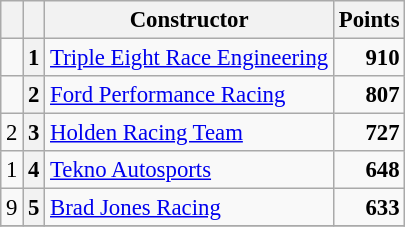<table class="wikitable" style="font-size: 95%;">
<tr>
<th></th>
<th></th>
<th>Constructor</th>
<th>Points</th>
</tr>
<tr>
<td></td>
<th>1</th>
<td><a href='#'>Triple Eight Race Engineering</a></td>
<td align="right"><strong>910</strong></td>
</tr>
<tr>
<td></td>
<th>2</th>
<td><a href='#'>Ford Performance Racing</a></td>
<td align="right"><strong>807</strong></td>
</tr>
<tr>
<td> 2</td>
<th>3</th>
<td><a href='#'>Holden Racing Team</a></td>
<td align="right"><strong>727</strong></td>
</tr>
<tr>
<td> 1</td>
<th>4</th>
<td><a href='#'>Tekno Autosports</a></td>
<td align="right"><strong>648</strong></td>
</tr>
<tr>
<td> 9</td>
<th>5</th>
<td><a href='#'>Brad Jones Racing</a></td>
<td align="right"><strong>633</strong></td>
</tr>
<tr>
</tr>
</table>
